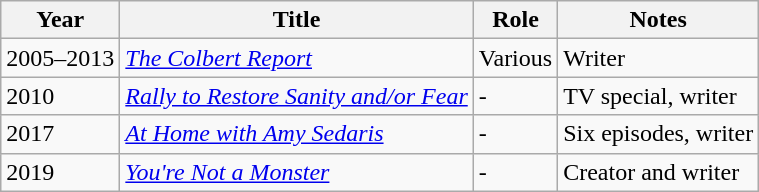<table class="wikitable">
<tr>
<th>Year</th>
<th>Title</th>
<th>Role</th>
<th>Notes</th>
</tr>
<tr>
<td>2005–2013</td>
<td><em><a href='#'>The Colbert Report</a></em></td>
<td>Various</td>
<td>Writer</td>
</tr>
<tr>
<td>2010</td>
<td><em><a href='#'>Rally to Restore Sanity and/or Fear</a></em></td>
<td>-</td>
<td>TV special, writer</td>
</tr>
<tr>
<td>2017</td>
<td><em><a href='#'>At Home with Amy Sedaris</a></em></td>
<td>-</td>
<td>Six episodes, writer</td>
</tr>
<tr>
<td>2019</td>
<td><em><a href='#'>You're Not a Monster</a></em></td>
<td>-</td>
<td>Creator and writer</td>
</tr>
</table>
